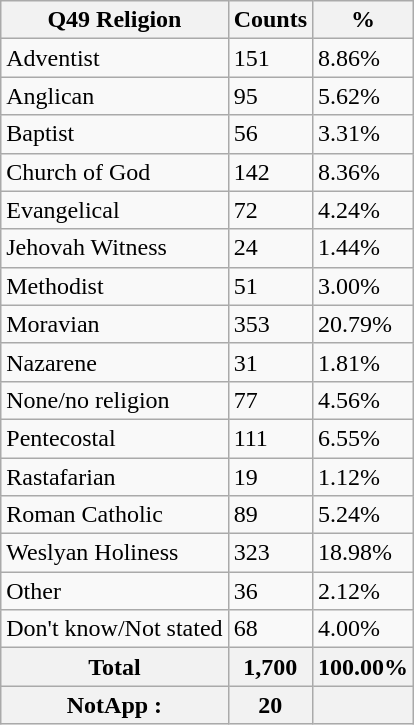<table class="wikitable sortable">
<tr>
<th>Q49 Religion</th>
<th>Counts</th>
<th>%</th>
</tr>
<tr>
<td>Adventist</td>
<td>151</td>
<td>8.86%</td>
</tr>
<tr>
<td>Anglican</td>
<td>95</td>
<td>5.62%</td>
</tr>
<tr>
<td>Baptist</td>
<td>56</td>
<td>3.31%</td>
</tr>
<tr>
<td>Church of God</td>
<td>142</td>
<td>8.36%</td>
</tr>
<tr>
<td>Evangelical</td>
<td>72</td>
<td>4.24%</td>
</tr>
<tr>
<td>Jehovah Witness</td>
<td>24</td>
<td>1.44%</td>
</tr>
<tr>
<td>Methodist</td>
<td>51</td>
<td>3.00%</td>
</tr>
<tr>
<td>Moravian</td>
<td>353</td>
<td>20.79%</td>
</tr>
<tr>
<td>Nazarene</td>
<td>31</td>
<td>1.81%</td>
</tr>
<tr>
<td>None/no religion</td>
<td>77</td>
<td>4.56%</td>
</tr>
<tr>
<td>Pentecostal</td>
<td>111</td>
<td>6.55%</td>
</tr>
<tr>
<td>Rastafarian</td>
<td>19</td>
<td>1.12%</td>
</tr>
<tr>
<td>Roman Catholic</td>
<td>89</td>
<td>5.24%</td>
</tr>
<tr>
<td>Weslyan Holiness</td>
<td>323</td>
<td>18.98%</td>
</tr>
<tr>
<td>Other</td>
<td>36</td>
<td>2.12%</td>
</tr>
<tr>
<td>Don't know/Not stated</td>
<td>68</td>
<td>4.00%</td>
</tr>
<tr>
<th>Total</th>
<th>1,700</th>
<th>100.00%</th>
</tr>
<tr>
<th>NotApp :</th>
<th>20</th>
<th></th>
</tr>
</table>
